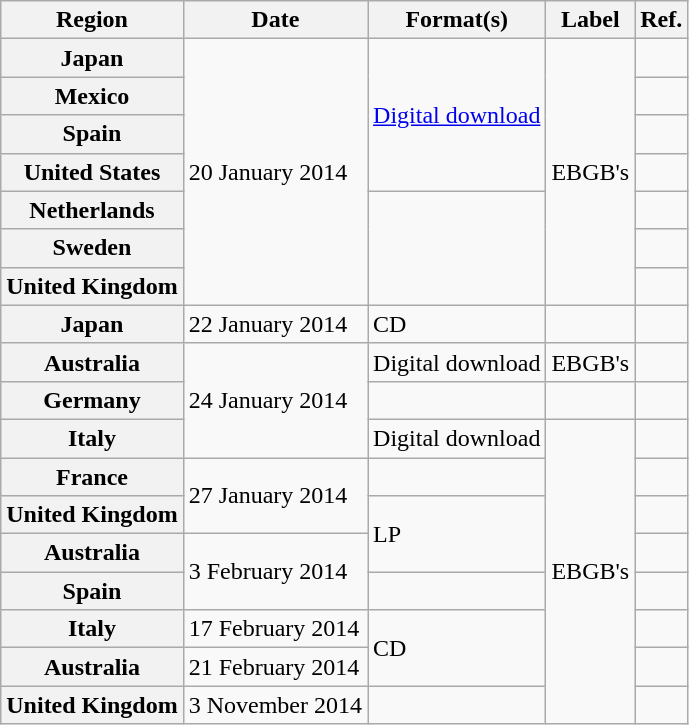<table class="wikitable plainrowheaders">
<tr>
<th scope="col">Region</th>
<th scope="col">Date</th>
<th scope="col">Format(s)</th>
<th scope="col">Label</th>
<th scope="col">Ref.</th>
</tr>
<tr>
<th scope="row">Japan</th>
<td rowspan="7">20 January 2014</td>
<td rowspan="4"><a href='#'>Digital download</a></td>
<td rowspan="7">EBGB's</td>
<td></td>
</tr>
<tr>
<th scope="row">Mexico</th>
<td></td>
</tr>
<tr>
<th scope="row">Spain</th>
<td></td>
</tr>
<tr>
<th scope="row">United States</th>
<td></td>
</tr>
<tr>
<th scope="row">Netherlands</th>
<td rowspan="3"></td>
<td></td>
</tr>
<tr>
<th scope="row">Sweden</th>
<td></td>
</tr>
<tr>
<th scope="row">United Kingdom</th>
<td></td>
</tr>
<tr>
<th scope="row">Japan</th>
<td>22 January 2014</td>
<td>CD</td>
<td></td>
<td></td>
</tr>
<tr>
<th scope="row">Australia</th>
<td rowspan="3">24 January 2014</td>
<td>Digital download</td>
<td>EBGB's</td>
<td></td>
</tr>
<tr>
<th scope="row">Germany</th>
<td></td>
<td></td>
<td></td>
</tr>
<tr>
<th scope="row">Italy</th>
<td>Digital download</td>
<td rowspan="8">EBGB's</td>
<td></td>
</tr>
<tr>
<th scope="row">France</th>
<td rowspan="2">27 January 2014</td>
<td></td>
<td></td>
</tr>
<tr>
<th scope="row">United Kingdom</th>
<td rowspan="2">LP</td>
<td></td>
</tr>
<tr>
<th scope="row">Australia</th>
<td rowspan="2">3 February 2014</td>
<td></td>
</tr>
<tr>
<th scope="row">Spain</th>
<td></td>
<td></td>
</tr>
<tr>
<th scope="row">Italy</th>
<td>17 February 2014</td>
<td rowspan="2">CD</td>
<td></td>
</tr>
<tr>
<th scope="row">Australia</th>
<td>21 February 2014</td>
<td></td>
</tr>
<tr>
<th scope="row">United Kingdom </th>
<td>3 November 2014</td>
<td></td>
<td></td>
</tr>
</table>
